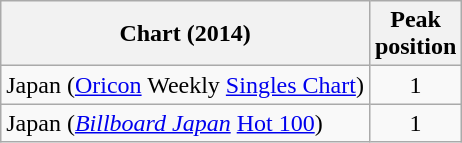<table class="wikitable sortable" border="1">
<tr>
<th>Chart (2014)</th>
<th>Peak<br>position</th>
</tr>
<tr>
<td>Japan (<a href='#'>Oricon</a> Weekly <a href='#'>Singles Chart</a>)</td>
<td style="text-align:center;">1</td>
</tr>
<tr>
<td>Japan (<em><a href='#'>Billboard Japan</a></em> <a href='#'>Hot 100</a>)</td>
<td style="text-align:center;">1</td>
</tr>
</table>
